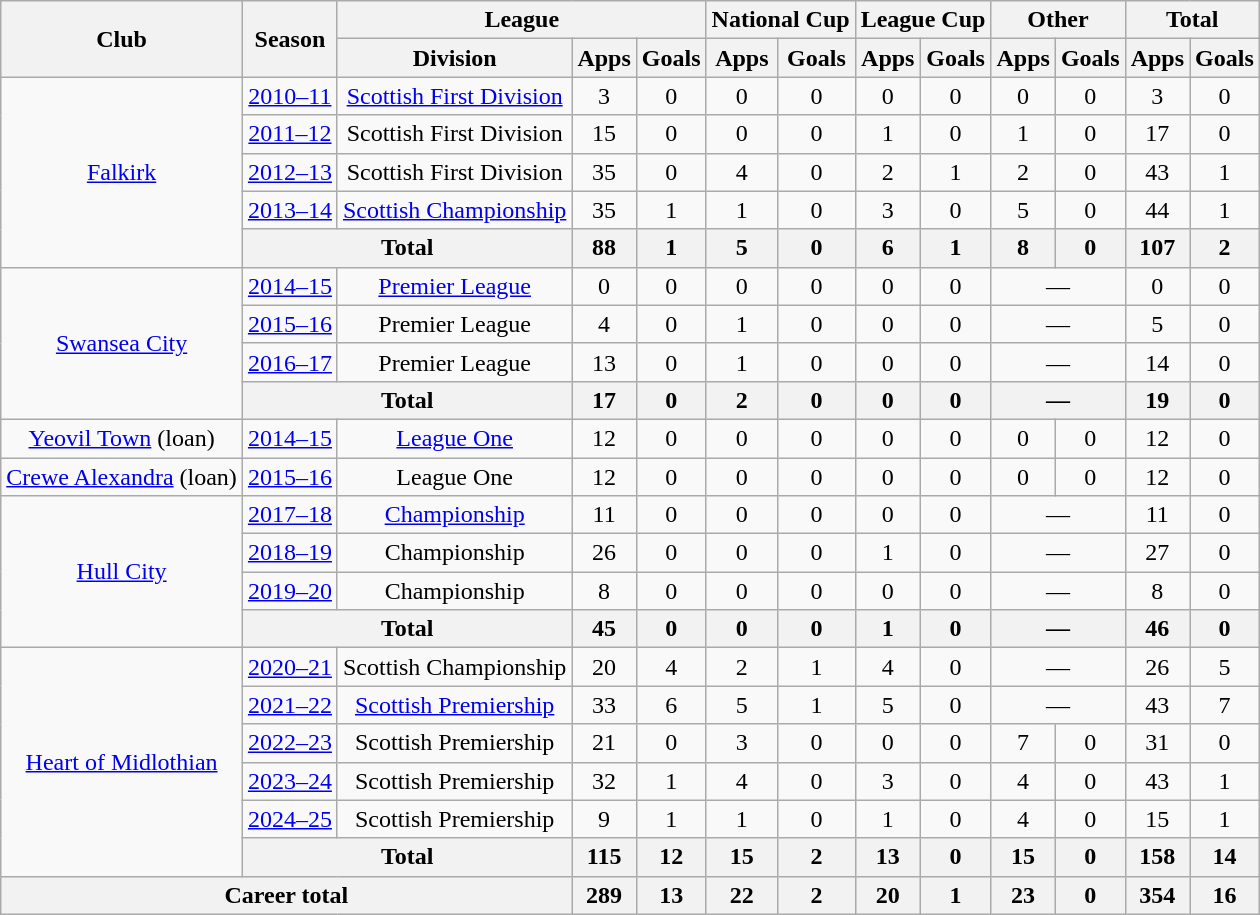<table class="wikitable" style="text-align: center;">
<tr>
<th rowspan=2>Club</th>
<th rowspan=2>Season</th>
<th colspan="3">League</th>
<th colspan=2>National Cup</th>
<th colspan=2>League Cup</th>
<th colspan=2>Other</th>
<th colspan=2>Total</th>
</tr>
<tr>
<th>Division</th>
<th>Apps</th>
<th>Goals</th>
<th>Apps</th>
<th>Goals</th>
<th>Apps</th>
<th>Goals</th>
<th>Apps</th>
<th>Goals</th>
<th>Apps</th>
<th>Goals</th>
</tr>
<tr>
<td rowspan="5"><a href='#'>Falkirk</a></td>
<td><a href='#'>2010–11</a></td>
<td><a href='#'>Scottish First Division</a></td>
<td>3</td>
<td>0</td>
<td>0</td>
<td>0</td>
<td>0</td>
<td>0</td>
<td>0</td>
<td>0</td>
<td>3</td>
<td>0</td>
</tr>
<tr>
<td><a href='#'>2011–12</a></td>
<td>Scottish First Division</td>
<td>15</td>
<td>0</td>
<td>0</td>
<td>0</td>
<td>1</td>
<td>0</td>
<td>1</td>
<td>0</td>
<td>17</td>
<td>0</td>
</tr>
<tr>
<td><a href='#'>2012–13</a></td>
<td>Scottish First Division</td>
<td>35</td>
<td>0</td>
<td>4</td>
<td>0</td>
<td>2</td>
<td>1</td>
<td>2</td>
<td>0</td>
<td>43</td>
<td>1</td>
</tr>
<tr>
<td><a href='#'>2013–14</a></td>
<td><a href='#'>Scottish Championship</a></td>
<td>35</td>
<td>1</td>
<td>1</td>
<td>0</td>
<td>3</td>
<td>0</td>
<td>5</td>
<td>0</td>
<td>44</td>
<td>1</td>
</tr>
<tr>
<th colspan=2>Total</th>
<th>88</th>
<th>1</th>
<th>5</th>
<th>0</th>
<th>6</th>
<th>1</th>
<th>8</th>
<th>0</th>
<th>107</th>
<th>2</th>
</tr>
<tr>
<td rowspan="4"><a href='#'>Swansea City</a></td>
<td><a href='#'>2014–15</a></td>
<td><a href='#'>Premier League</a></td>
<td>0</td>
<td>0</td>
<td>0</td>
<td>0</td>
<td>0</td>
<td>0</td>
<td colspan=2>—</td>
<td>0</td>
<td>0</td>
</tr>
<tr>
<td><a href='#'>2015–16</a></td>
<td>Premier League</td>
<td>4</td>
<td>0</td>
<td>1</td>
<td>0</td>
<td>0</td>
<td>0</td>
<td colspan=2>—</td>
<td>5</td>
<td>0</td>
</tr>
<tr>
<td><a href='#'>2016–17</a></td>
<td>Premier League</td>
<td>13</td>
<td>0</td>
<td>1</td>
<td>0</td>
<td>0</td>
<td>0</td>
<td colspan=2>—</td>
<td>14</td>
<td>0</td>
</tr>
<tr>
<th colspan=2>Total</th>
<th>17</th>
<th>0</th>
<th>2</th>
<th>0</th>
<th>0</th>
<th>0</th>
<th colspan=2>—</th>
<th>19</th>
<th>0</th>
</tr>
<tr>
<td><a href='#'>Yeovil Town</a> (loan)</td>
<td><a href='#'>2014–15</a></td>
<td><a href='#'>League One</a></td>
<td>12</td>
<td>0</td>
<td>0</td>
<td>0</td>
<td>0</td>
<td>0</td>
<td>0</td>
<td>0</td>
<td>12</td>
<td>0</td>
</tr>
<tr>
<td><a href='#'>Crewe Alexandra</a> (loan)</td>
<td><a href='#'>2015–16</a></td>
<td>League One</td>
<td>12</td>
<td>0</td>
<td>0</td>
<td>0</td>
<td>0</td>
<td>0</td>
<td>0</td>
<td>0</td>
<td>12</td>
<td>0</td>
</tr>
<tr>
<td rowspan=4><a href='#'>Hull City</a></td>
<td><a href='#'>2017–18</a></td>
<td><a href='#'>Championship</a></td>
<td>11</td>
<td>0</td>
<td>0</td>
<td>0</td>
<td>0</td>
<td>0</td>
<td colspan=2>—</td>
<td>11</td>
<td>0</td>
</tr>
<tr>
<td><a href='#'>2018–19</a></td>
<td>Championship</td>
<td>26</td>
<td>0</td>
<td>0</td>
<td>0</td>
<td>1</td>
<td>0</td>
<td colspan=2>—</td>
<td>27</td>
<td>0</td>
</tr>
<tr>
<td><a href='#'>2019–20</a></td>
<td>Championship</td>
<td>8</td>
<td>0</td>
<td>0</td>
<td>0</td>
<td>0</td>
<td>0</td>
<td colspan=2>—</td>
<td>8</td>
<td>0</td>
</tr>
<tr>
<th colspan=2>Total</th>
<th>45</th>
<th>0</th>
<th>0</th>
<th>0</th>
<th>1</th>
<th>0</th>
<th colspan=2>—</th>
<th>46</th>
<th>0</th>
</tr>
<tr>
<td rowspan="6"><a href='#'>Heart of Midlothian</a></td>
<td><a href='#'>2020–21</a></td>
<td>Scottish Championship</td>
<td>20</td>
<td>4</td>
<td>2</td>
<td>1</td>
<td>4</td>
<td>0</td>
<td colspan=2>—</td>
<td>26</td>
<td>5</td>
</tr>
<tr>
<td><a href='#'>2021–22</a></td>
<td><a href='#'>Scottish Premiership</a></td>
<td>33</td>
<td>6</td>
<td>5</td>
<td>1</td>
<td>5</td>
<td>0</td>
<td colspan=2>—</td>
<td>43</td>
<td>7</td>
</tr>
<tr>
<td><a href='#'>2022–23</a></td>
<td>Scottish Premiership</td>
<td>21</td>
<td>0</td>
<td>3</td>
<td>0</td>
<td>0</td>
<td>0</td>
<td>7</td>
<td>0</td>
<td>31</td>
<td>0</td>
</tr>
<tr>
<td><a href='#'>2023–24</a></td>
<td>Scottish Premiership</td>
<td>32</td>
<td>1</td>
<td>4</td>
<td>0</td>
<td>3</td>
<td>0</td>
<td>4</td>
<td>0</td>
<td>43</td>
<td>1</td>
</tr>
<tr>
<td><a href='#'>2024–25</a></td>
<td>Scottish Premiership</td>
<td>9</td>
<td>1</td>
<td>1</td>
<td>0</td>
<td>1</td>
<td>0</td>
<td>4</td>
<td>0</td>
<td>15</td>
<td>1</td>
</tr>
<tr>
<th colspan=2>Total</th>
<th>115</th>
<th>12</th>
<th>15</th>
<th>2</th>
<th>13</th>
<th>0</th>
<th>15</th>
<th>0</th>
<th>158</th>
<th>14</th>
</tr>
<tr>
<th colspan=3>Career total</th>
<th>289</th>
<th>13</th>
<th>22</th>
<th>2</th>
<th>20</th>
<th>1</th>
<th>23</th>
<th>0</th>
<th>354</th>
<th>16</th>
</tr>
</table>
